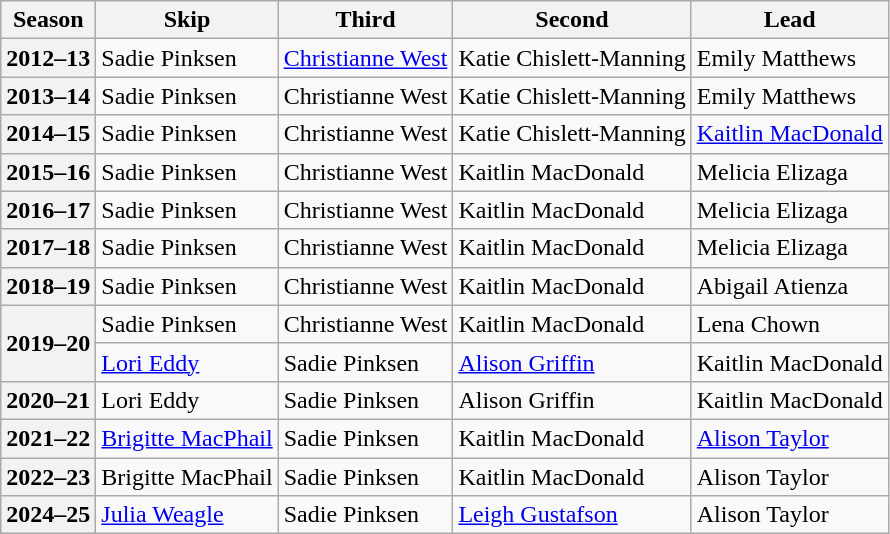<table class="wikitable">
<tr>
<th scope="col">Season</th>
<th scope="col">Skip</th>
<th scope="col">Third</th>
<th scope="col">Second</th>
<th scope="col">Lead</th>
</tr>
<tr>
<th scope="row">2012–13</th>
<td>Sadie Pinksen</td>
<td><a href='#'>Christianne West</a></td>
<td>Katie Chislett-Manning</td>
<td>Emily Matthews</td>
</tr>
<tr>
<th scope="row">2013–14</th>
<td>Sadie Pinksen</td>
<td>Christianne West</td>
<td>Katie Chislett-Manning</td>
<td>Emily Matthews</td>
</tr>
<tr>
<th scope="row">2014–15</th>
<td>Sadie Pinksen</td>
<td>Christianne West</td>
<td>Katie Chislett-Manning</td>
<td><a href='#'>Kaitlin MacDonald</a></td>
</tr>
<tr>
<th scope="row">2015–16</th>
<td>Sadie Pinksen</td>
<td>Christianne West</td>
<td>Kaitlin MacDonald</td>
<td>Melicia Elizaga</td>
</tr>
<tr>
<th scope="row">2016–17</th>
<td>Sadie Pinksen</td>
<td>Christianne West</td>
<td>Kaitlin MacDonald</td>
<td>Melicia Elizaga</td>
</tr>
<tr>
<th scope="row">2017–18</th>
<td>Sadie Pinksen</td>
<td>Christianne West</td>
<td>Kaitlin MacDonald</td>
<td>Melicia Elizaga</td>
</tr>
<tr>
<th scope="row">2018–19</th>
<td>Sadie Pinksen</td>
<td>Christianne West</td>
<td>Kaitlin MacDonald</td>
<td>Abigail Atienza</td>
</tr>
<tr>
<th scope="row" rowspan=2>2019–20</th>
<td>Sadie Pinksen</td>
<td>Christianne West</td>
<td>Kaitlin MacDonald</td>
<td>Lena Chown</td>
</tr>
<tr>
<td><a href='#'>Lori Eddy</a></td>
<td>Sadie Pinksen</td>
<td><a href='#'>Alison Griffin</a></td>
<td>Kaitlin MacDonald</td>
</tr>
<tr>
<th scope="row">2020–21</th>
<td>Lori Eddy</td>
<td>Sadie Pinksen</td>
<td>Alison Griffin</td>
<td>Kaitlin MacDonald</td>
</tr>
<tr>
<th scope="row">2021–22</th>
<td><a href='#'>Brigitte MacPhail</a></td>
<td>Sadie Pinksen</td>
<td>Kaitlin MacDonald</td>
<td><a href='#'>Alison Taylor</a></td>
</tr>
<tr>
<th scope="row">2022–23</th>
<td>Brigitte MacPhail</td>
<td>Sadie Pinksen</td>
<td>Kaitlin MacDonald</td>
<td>Alison Taylor</td>
</tr>
<tr>
<th scope="row">2024–25</th>
<td><a href='#'>Julia Weagle</a></td>
<td>Sadie Pinksen</td>
<td><a href='#'>Leigh Gustafson</a></td>
<td>Alison Taylor</td>
</tr>
</table>
